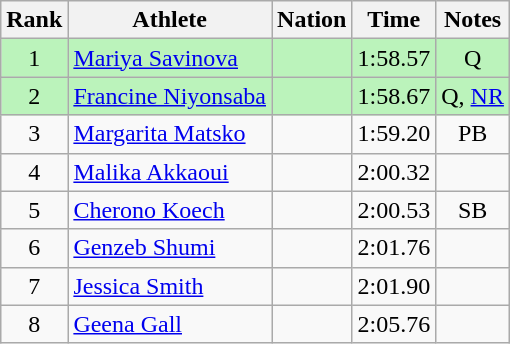<table class="wikitable sortable" style="text-align:center">
<tr>
<th>Rank</th>
<th>Athlete</th>
<th>Nation</th>
<th>Time</th>
<th>Notes</th>
</tr>
<tr bgcolor=bbf3bb>
<td>1</td>
<td align=left><a href='#'>Mariya Savinova</a></td>
<td align=left></td>
<td>1:58.57</td>
<td>Q</td>
</tr>
<tr bgcolor=bbf3bb>
<td>2</td>
<td align=left><a href='#'>Francine Niyonsaba</a></td>
<td align=left></td>
<td>1:58.67</td>
<td>Q, <a href='#'>NR</a></td>
</tr>
<tr>
<td>3</td>
<td align=left><a href='#'>Margarita Matsko</a></td>
<td align=left></td>
<td>1:59.20</td>
<td>PB</td>
</tr>
<tr>
<td>4</td>
<td align=left><a href='#'>Malika Akkaoui</a></td>
<td align=left></td>
<td>2:00.32</td>
<td></td>
</tr>
<tr>
<td>5</td>
<td align=left><a href='#'>Cherono Koech</a></td>
<td align=left></td>
<td>2:00.53</td>
<td>SB</td>
</tr>
<tr>
<td>6</td>
<td align=left><a href='#'>Genzeb Shumi</a></td>
<td align=left></td>
<td>2:01.76</td>
<td></td>
</tr>
<tr>
<td>7</td>
<td align=left><a href='#'>Jessica Smith</a></td>
<td align=left></td>
<td>2:01.90</td>
<td></td>
</tr>
<tr>
<td>8</td>
<td align=left><a href='#'>Geena Gall</a></td>
<td align=left></td>
<td>2:05.76</td>
<td></td>
</tr>
</table>
